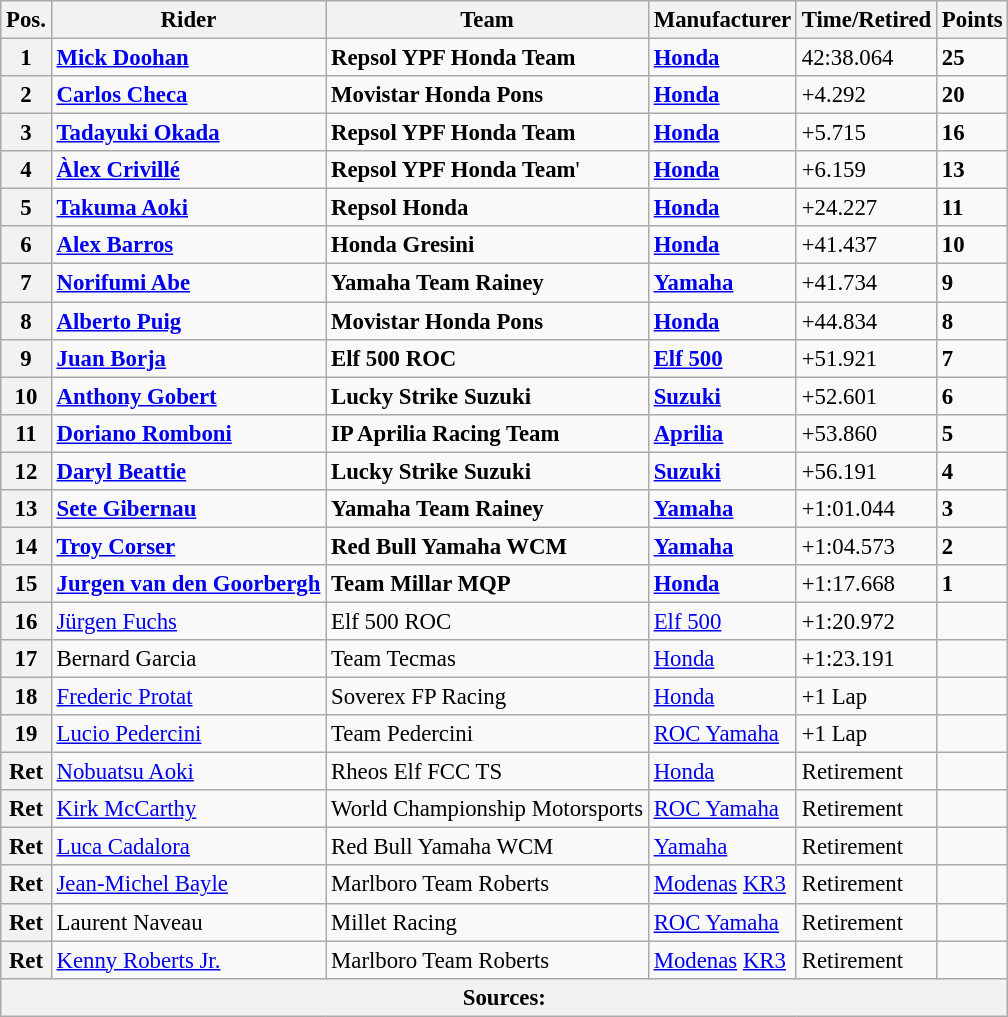<table class="wikitable" style="font-size: 95%;">
<tr>
<th>Pos.</th>
<th>Rider</th>
<th>Team</th>
<th>Manufacturer</th>
<th>Time/Retired</th>
<th>Points</th>
</tr>
<tr>
<th>1</th>
<td> <strong><a href='#'>Mick Doohan</a></strong></td>
<td><strong>Repsol YPF Honda Team</strong></td>
<td><strong><a href='#'>Honda</a></strong></td>
<td>42:38.064</td>
<td><strong>25</strong></td>
</tr>
<tr>
<th>2</th>
<td> <strong><a href='#'>Carlos Checa</a></strong></td>
<td><strong>Movistar Honda Pons</strong></td>
<td><strong><a href='#'>Honda</a></strong></td>
<td>+4.292</td>
<td><strong>20</strong></td>
</tr>
<tr>
<th>3</th>
<td> <strong><a href='#'>Tadayuki Okada</a></strong></td>
<td><strong>Repsol YPF Honda Team</strong></td>
<td><strong><a href='#'>Honda</a></strong></td>
<td>+5.715</td>
<td><strong>16</strong></td>
</tr>
<tr>
<th>4</th>
<td> <strong><a href='#'>Àlex Crivillé</a></strong></td>
<td><strong>Repsol YPF Honda Team</strong>'</td>
<td><strong><a href='#'>Honda</a></strong></td>
<td>+6.159</td>
<td><strong>13</strong></td>
</tr>
<tr>
<th>5</th>
<td> <strong><a href='#'>Takuma Aoki</a></strong></td>
<td><strong>Repsol Honda</strong></td>
<td><strong><a href='#'>Honda</a></strong></td>
<td>+24.227</td>
<td><strong>11</strong></td>
</tr>
<tr>
<th>6</th>
<td> <strong><a href='#'>Alex Barros</a></strong></td>
<td><strong>Honda Gresini</strong></td>
<td><strong><a href='#'>Honda</a></strong></td>
<td>+41.437</td>
<td><strong>10</strong></td>
</tr>
<tr>
<th>7</th>
<td> <strong><a href='#'>Norifumi Abe</a></strong></td>
<td><strong>Yamaha Team Rainey</strong></td>
<td><strong><a href='#'>Yamaha</a></strong></td>
<td>+41.734</td>
<td><strong>9</strong></td>
</tr>
<tr>
<th>8</th>
<td> <strong><a href='#'>Alberto Puig</a></strong></td>
<td><strong>Movistar Honda Pons</strong></td>
<td><strong><a href='#'>Honda</a></strong></td>
<td>+44.834</td>
<td><strong>8</strong></td>
</tr>
<tr>
<th>9</th>
<td> <strong><a href='#'>Juan Borja</a></strong></td>
<td><strong>Elf 500 ROC</strong></td>
<td><strong><a href='#'>Elf 500</a></strong></td>
<td>+51.921</td>
<td><strong>7</strong></td>
</tr>
<tr>
<th>10</th>
<td> <strong><a href='#'>Anthony Gobert</a></strong></td>
<td><strong>Lucky Strike Suzuki</strong></td>
<td><strong><a href='#'>Suzuki</a></strong></td>
<td>+52.601</td>
<td><strong>6</strong></td>
</tr>
<tr>
<th>11</th>
<td> <strong><a href='#'>Doriano Romboni</a></strong></td>
<td><strong>IP Aprilia Racing Team</strong></td>
<td><strong><a href='#'>Aprilia</a></strong></td>
<td>+53.860</td>
<td><strong>5</strong></td>
</tr>
<tr>
<th>12</th>
<td> <strong><a href='#'>Daryl Beattie</a></strong></td>
<td><strong>Lucky Strike Suzuki</strong></td>
<td><strong><a href='#'>Suzuki</a></strong></td>
<td>+56.191</td>
<td><strong>4</strong></td>
</tr>
<tr>
<th>13</th>
<td> <strong><a href='#'>Sete Gibernau</a></strong></td>
<td><strong>Yamaha Team Rainey</strong></td>
<td><strong><a href='#'>Yamaha</a></strong></td>
<td>+1:01.044</td>
<td><strong>3</strong></td>
</tr>
<tr>
<th>14</th>
<td> <strong><a href='#'>Troy Corser</a></strong></td>
<td><strong>Red Bull Yamaha WCM</strong></td>
<td><strong><a href='#'>Yamaha</a></strong></td>
<td>+1:04.573</td>
<td><strong>2</strong></td>
</tr>
<tr>
<th>15</th>
<td> <strong><a href='#'>Jurgen van den Goorbergh</a></strong></td>
<td><strong>Team Millar MQP</strong></td>
<td><strong><a href='#'>Honda</a></strong></td>
<td>+1:17.668</td>
<td><strong>1</strong></td>
</tr>
<tr>
<th>16</th>
<td> <a href='#'>Jürgen Fuchs</a></td>
<td>Elf 500 ROC</td>
<td><a href='#'>Elf 500</a></td>
<td>+1:20.972</td>
<td></td>
</tr>
<tr>
<th>17</th>
<td> Bernard Garcia</td>
<td>Team Tecmas</td>
<td><a href='#'>Honda</a></td>
<td>+1:23.191</td>
<td></td>
</tr>
<tr>
<th>18</th>
<td> <a href='#'>Frederic Protat</a></td>
<td>Soverex FP Racing</td>
<td><a href='#'>Honda</a></td>
<td>+1 Lap</td>
<td></td>
</tr>
<tr>
<th>19</th>
<td> <a href='#'>Lucio Pedercini</a></td>
<td>Team Pedercini</td>
<td><a href='#'>ROC Yamaha</a></td>
<td>+1 Lap</td>
<td></td>
</tr>
<tr>
<th>Ret</th>
<td> <a href='#'>Nobuatsu Aoki</a></td>
<td>Rheos Elf FCC TS</td>
<td><a href='#'>Honda</a></td>
<td>Retirement</td>
<td></td>
</tr>
<tr>
<th>Ret</th>
<td> <a href='#'>Kirk McCarthy</a></td>
<td>World Championship Motorsports</td>
<td><a href='#'>ROC Yamaha</a></td>
<td>Retirement</td>
<td></td>
</tr>
<tr>
<th>Ret</th>
<td> <a href='#'>Luca Cadalora</a></td>
<td>Red Bull Yamaha WCM</td>
<td><a href='#'>Yamaha</a></td>
<td>Retirement</td>
<td></td>
</tr>
<tr>
<th>Ret</th>
<td> <a href='#'>Jean-Michel Bayle</a></td>
<td>Marlboro Team Roberts</td>
<td><a href='#'>Modenas</a> <a href='#'>KR3</a></td>
<td>Retirement</td>
<td></td>
</tr>
<tr>
<th>Ret</th>
<td> Laurent Naveau</td>
<td>Millet Racing</td>
<td><a href='#'>ROC Yamaha</a></td>
<td>Retirement</td>
<td></td>
</tr>
<tr>
<th>Ret</th>
<td> <a href='#'>Kenny Roberts Jr.</a></td>
<td>Marlboro Team Roberts</td>
<td><a href='#'>Modenas</a> <a href='#'>KR3</a></td>
<td>Retirement</td>
<td></td>
</tr>
<tr>
<th colspan=8>Sources: </th>
</tr>
</table>
